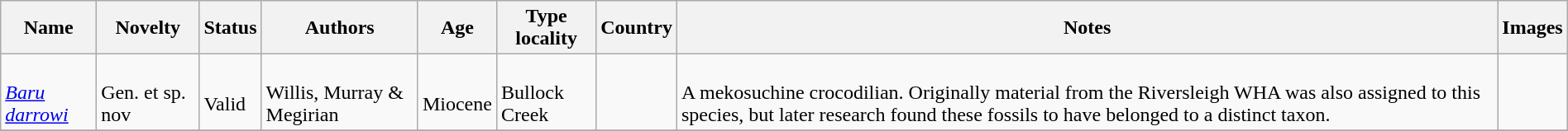<table class="wikitable sortable" width="100%" align="center">
<tr>
<th>Name</th>
<th>Novelty</th>
<th>Status</th>
<th>Authors</th>
<th>Age</th>
<th>Type locality</th>
<th>Country</th>
<th>Notes</th>
<th>Images</th>
</tr>
<tr>
<td><br><em><a href='#'>Baru darrowi</a></em></td>
<td><br>Gen. et sp. nov</td>
<td><br>Valid</td>
<td><br>Willis, Murray & Megirian</td>
<td><br>Miocene</td>
<td><br>Bullock Creek</td>
<td><br></td>
<td><br>A mekosuchine crocodilian. Originally material from the Riversleigh WHA was also assigned to this species, but later research found these fossils to have belonged to a distinct taxon.</td>
<td><br></td>
</tr>
<tr>
</tr>
</table>
